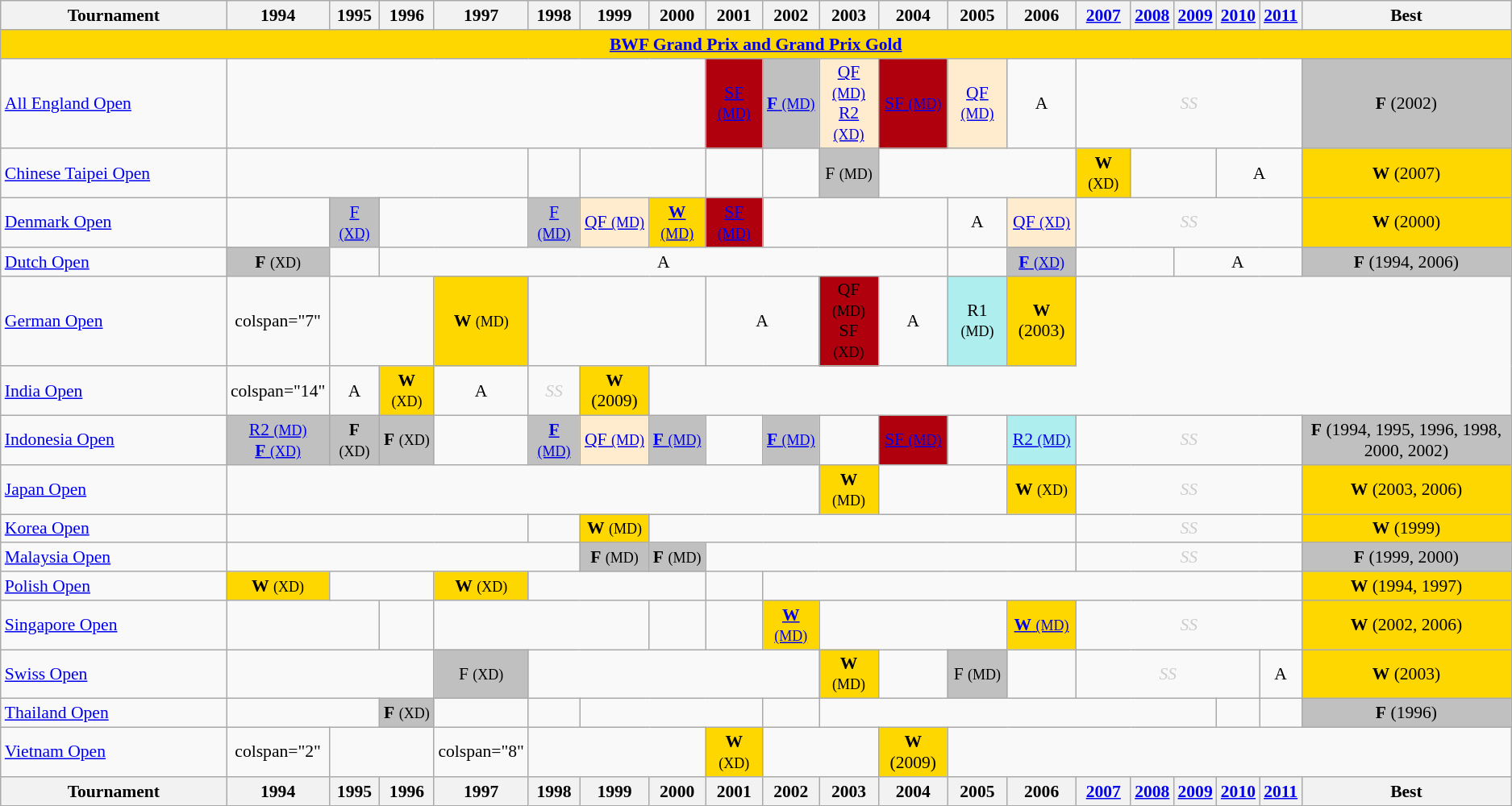<table class="wikitable" style="font-size: 90%; text-align:center">
<tr>
<th width=180>Tournament</th>
<th>1994</th>
<th>1995</th>
<th>1996</th>
<th>1997</th>
<th>1998</th>
<th>1999</th>
<th>2000</th>
<th>2001</th>
<th>2002</th>
<th>2003</th>
<th>2004</th>
<th>2005</th>
<th>2006</th>
<th><a href='#'>2007</a></th>
<th><a href='#'>2008</a></th>
<th><a href='#'>2009</a></th>
<th><a href='#'>2010</a></th>
<th><a href='#'>2011</a></th>
<th>Best</th>
</tr>
<tr bgcolor=FFD700>
<td colspan=20 align=center><strong><a href='#'>BWF Grand Prix and Grand Prix Gold</a></strong></td>
</tr>
<tr>
<td align=left> <a href='#'>All England Open</a></td>
<td colspan="7"></td>
<td bgcolor=Bronze><a href='#'>SF <small>(MD)</small></a></td>
<td bgcolor=Silver><a href='#'><strong>F</strong> <small>(MD)</small></a></td>
<td bgcolor=ffebcd><a href='#'>QF <small>(MD)</small></a> <br> <a href='#'>R2 <small>(XD)</small></a></td>
<td bgcolor=Bronze><a href='#'>SF <small>(MD)</small></a></td>
<td bgcolor=ffebcd><a href='#'>QF <small>(MD)</small></a></td>
<td>A</td>
<td colspan="5" style=color:#ccc><em>SS</em></td>
<td bgcolor=Silver><strong>F</strong> (2002)</td>
</tr>
<tr>
<td align=left> <a href='#'>Chinese Taipei Open</a></td>
<td colspan="4"></td>
<td></td>
<td colspan="2"></td>
<td></td>
<td></td>
<td bgcolor=silver>F <small>(MD)</small></td>
<td colspan="3"></td>
<td bgcolor=Gold><strong>W</strong> <small>(XD)</small></td>
<td colspan="2"></td>
<td colspan="2">A</td>
<td bgcolor=Gold><strong>W</strong> (2007)</td>
</tr>
<tr>
<td align=left> <a href='#'>Denmark Open</a></td>
<td></td>
<td bgcolor=silver><a href='#'>F <small>(XD)</small></a></td>
<td colspan="2"></td>
<td bgcolor=silver><a href='#'>F <small>(MD)</small></a></td>
<td bgcolor=ffebcd><a href='#'>QF <small>(MD)</small></a></td>
<td bgcolor=Gold><a href='#'><strong>W</strong> <small>(MD)</small></a></td>
<td bgcolor=Bronze><a href='#'>SF <small>(MD)</small></a></td>
<td colspan="3"></td>
<td>A</td>
<td bgcolor=ffebcd><a href='#'>QF <small>(XD)</small></a></td>
<td colspan="5" style=color:#ccc><em>SS</em></td>
<td bgcolor=Gold><strong>W</strong> (2000)</td>
</tr>
<tr>
<td align=left> <a href='#'>Dutch Open</a></td>
<td bgcolor=silver><strong>F</strong> <small>(XD)</small></td>
<td></td>
<td colspan="9">A</td>
<td></td>
<td bgcolor=silver><a href='#'><strong>F</strong> <small>(XD)</small></a></td>
<td colspan="2"></td>
<td colspan="3">A</td>
<td bgcolor=silver><strong>F</strong> (1994, 2006)</td>
</tr>
<tr>
<td align=left> <a href='#'>German Open</a></td>
<td>colspan="7" </td>
<td colspan="2"></td>
<td bgcolor=Gold><strong>W</strong> <small>(MD)</small></td>
<td colspan="3"></td>
<td colspan="2">A</td>
<td bgcolor=Bronze>QF <small>(MD)</small> <br> SF <small>(XD)</small></td>
<td>A</td>
<td bgcolor=AFEEEE>R1 <small>(MD)</small></td>
<td bgcolor=Gold><strong>W</strong> (2003)</td>
</tr>
<tr>
<td align=left> <a href='#'>India Open</a></td>
<td>colspan="14" </td>
<td>A</td>
<td bgcolor=Gold><strong>W</strong> <small>(XD)</small></td>
<td>A</td>
<td style=color:#ccc><em>SS</em></td>
<td bgcolor=Gold><strong>W</strong> (2009)</td>
</tr>
<tr>
<td align=left> <a href='#'>Indonesia Open</a></td>
<td bgcolor=silver><a href='#'>R2 <small>(MD)</small></a> <br> <a href='#'><strong>F</strong> <small>(XD)</small></a></td>
<td bgcolor=silver><strong>F</strong> <small>(XD)</small></td>
<td bgcolor=silver><strong>F</strong> <small>(XD)</small></td>
<td></td>
<td bgcolor=silver><a href='#'><strong>F</strong> <small>(MD)</small></a></td>
<td bgcolor=ffebcd><a href='#'>QF <small>(MD)</small></a></td>
<td bgcolor=silver><a href='#'><strong>F</strong> <small>(MD)</small></a></td>
<td></td>
<td bgcolor=silver><a href='#'><strong>F</strong> <small>(MD)</small></a></td>
<td></td>
<td bgcolor=Bronze><a href='#'>SF <small>(MD)</small></a></td>
<td></td>
<td bgcolor=afeeee><a href='#'>R2 <small>(MD)</small></a></td>
<td colspan="5" style=color:#ccc><em>SS</em></td>
<td bgcolor=silver><strong>F</strong> (1994, 1995, 1996, 1998, 2000, 2002)</td>
</tr>
<tr>
<td align=left> <a href='#'>Japan Open</a></td>
<td colspan="9"></td>
<td bgcolor=Gold><strong>W</strong> <small>(MD)</small></td>
<td colspan="2"></td>
<td bgcolor=Gold><strong>W</strong> <small>(XD)</small></td>
<td colspan="5" style=color:#ccc><em>SS</em></td>
<td bgcolor=Gold><strong>W</strong> (2003, 2006)</td>
</tr>
<tr>
<td align=left> <a href='#'>Korea Open</a></td>
<td colspan="4"></td>
<td></td>
<td bgcolor=Gold><strong>W</strong> <small>(MD)</small></td>
<td colspan="7"></td>
<td colspan="5" style=color:#ccc><em>SS</em></td>
<td bgcolor=Gold><strong>W</strong> (1999)</td>
</tr>
<tr>
<td align=left> <a href='#'>Malaysia Open</a></td>
<td colspan="5"></td>
<td bgcolor=silver><strong>F</strong> <small>(MD)</small></td>
<td bgcolor=silver><strong>F</strong> <small>(MD)</small></td>
<td colspan="6"></td>
<td colspan="5" style=color:#ccc><em>SS</em></td>
<td bgcolor=silver><strong>F</strong> (1999, 2000)</td>
</tr>
<tr>
<td align=left> <a href='#'>Polish Open</a></td>
<td bgcolor=Gold><strong>W</strong> <small>(XD)</small></td>
<td colspan="2"></td>
<td bgcolor=Gold><strong>W</strong> <small>(XD)</small></td>
<td colspan="3"></td>
<td></td>
<td colspan="10"></td>
<td bgcolor=Gold><strong>W</strong> (1994, 1997)</td>
</tr>
<tr>
<td align=left> <a href='#'>Singapore Open</a></td>
<td colspan="2"></td>
<td></td>
<td colspan="3"></td>
<td></td>
<td></td>
<td bgcolor=Gold><a href='#'><strong>W</strong> <small>(MD)</small></a></td>
<td colspan="3"></td>
<td bgcolor=Gold><a href='#'><strong>W</strong> <small>(MD)</small></a></td>
<td colspan="5" style=color:#ccc><em>SS</em></td>
<td bgcolor=Gold><strong>W</strong> (2002, 2006)</td>
</tr>
<tr>
<td align=left> <a href='#'>Swiss Open</a></td>
<td colspan="3"></td>
<td bgcolor=silver>F <small>(XD)</small></td>
<td colspan="5"></td>
<td bgcolor=Gold><strong>W</strong> <small>(MD)</small></td>
<td></td>
<td bgcolor=silver>F <small>(MD)</small></td>
<td></td>
<td colspan="4" style=color:#ccc><em>SS</em></td>
<td>A</td>
<td bgcolor=Gold><strong>W</strong> (2003)</td>
</tr>
<tr>
<td align=left> <a href='#'>Thailand Open</a></td>
<td colspan="2"></td>
<td bgcolor=silver><strong>F</strong> <small>(XD)</small></td>
<td></td>
<td></td>
<td colspan="3"></td>
<td></td>
<td colspan="7"></td>
<td></td>
<td></td>
<td bgcolor=silver><strong>F</strong> (1996)</td>
</tr>
<tr>
<td align=left> <a href='#'>Vietnam Open</a></td>
<td>colspan="2" </td>
<td colspan="2"></td>
<td>colspan="8" </td>
<td colspan="3"></td>
<td bgcolor=Gold><strong>W</strong> <small>(XD)</small></td>
<td colspan="2"></td>
<td bgcolor=Gold><strong>W</strong> (2009)</td>
</tr>
<tr>
<th width=180>Tournament</th>
<th>1994</th>
<th>1995</th>
<th>1996</th>
<th>1997</th>
<th>1998</th>
<th>1999</th>
<th>2000</th>
<th>2001</th>
<th>2002</th>
<th>2003</th>
<th>2004</th>
<th>2005</th>
<th>2006</th>
<th><a href='#'>2007</a></th>
<th><a href='#'>2008</a></th>
<th><a href='#'>2009</a></th>
<th><a href='#'>2010</a></th>
<th><a href='#'>2011</a></th>
<th>Best</th>
</tr>
</table>
